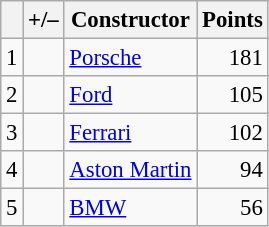<table class="wikitable" style="font-size: 95%;">
<tr>
<th scope="col"></th>
<th scope="col">+/–</th>
<th scope="col">Constructor</th>
<th scope="col">Points</th>
</tr>
<tr>
<td align="center">1</td>
<td align="left"></td>
<td> <a href='#'>Porsche</a></td>
<td align="right">181</td>
</tr>
<tr>
<td align="center">2</td>
<td align="left"></td>
<td> <a href='#'>Ford</a></td>
<td align="right">105</td>
</tr>
<tr>
<td align="center">3</td>
<td align="left"></td>
<td> <a href='#'>Ferrari</a></td>
<td align="right">102</td>
</tr>
<tr>
<td align="center">4</td>
<td align="left"></td>
<td> <a href='#'>Aston Martin</a></td>
<td align="right">94</td>
</tr>
<tr>
<td align="center">5</td>
<td align="left"></td>
<td> <a href='#'>BMW</a></td>
<td align="right">56</td>
</tr>
</table>
